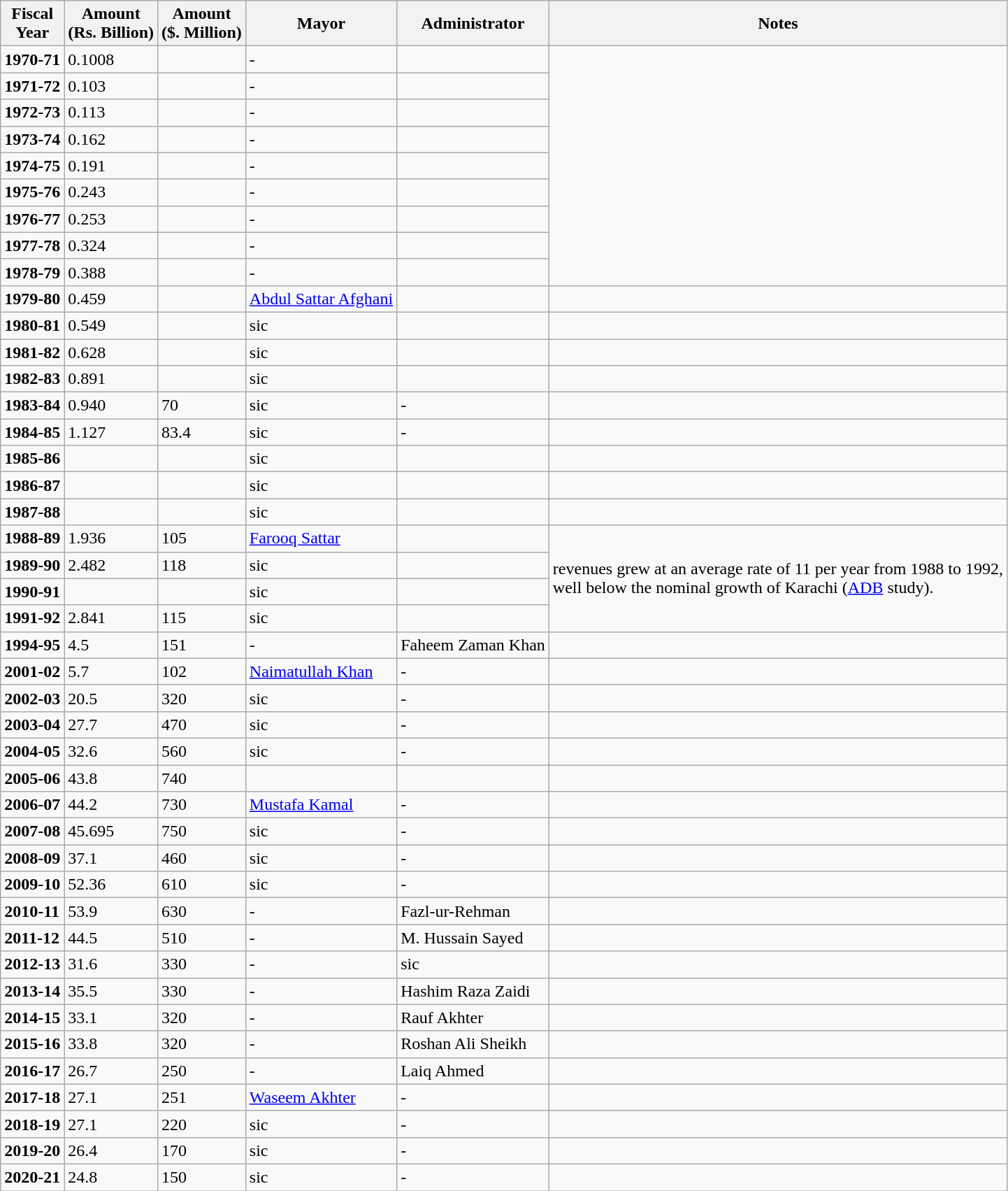<table class="wikitable">
<tr>
<th>Fiscal<br>Year</th>
<th>Amount<br>(Rs. Billion)</th>
<th>Amount<br>($. Million)</th>
<th>Mayor</th>
<th>Administrator</th>
<th>Notes</th>
</tr>
<tr>
<td><strong>1970-71</strong></td>
<td>0.1008</td>
<td></td>
<td>-</td>
<td></td>
<td rowspan="9"></td>
</tr>
<tr>
<td><strong>1971-72</strong></td>
<td>0.103</td>
<td></td>
<td>-</td>
<td></td>
</tr>
<tr>
<td><strong>1972-73</strong></td>
<td>0.113</td>
<td></td>
<td>-</td>
<td></td>
</tr>
<tr>
<td><strong>1973-74</strong></td>
<td>0.162</td>
<td></td>
<td>-</td>
<td></td>
</tr>
<tr>
<td><strong>1974-75</strong></td>
<td>0.191</td>
<td></td>
<td>-</td>
<td></td>
</tr>
<tr>
<td><strong>1975-76</strong></td>
<td>0.243</td>
<td></td>
<td>-</td>
<td></td>
</tr>
<tr>
<td><strong>1976-77</strong></td>
<td>0.253</td>
<td></td>
<td>-</td>
<td></td>
</tr>
<tr>
<td><strong>1977-78</strong></td>
<td>0.324</td>
<td></td>
<td>-</td>
<td></td>
</tr>
<tr>
<td><strong>1978-79</strong></td>
<td>0.388</td>
<td></td>
<td>-</td>
<td></td>
</tr>
<tr>
<td><strong>1979-80</strong></td>
<td>0.459</td>
<td></td>
<td><a href='#'>Abdul Sattar Afghani</a></td>
<td></td>
<td></td>
</tr>
<tr>
<td><strong>1980-81</strong></td>
<td>0.549</td>
<td></td>
<td>sic</td>
<td></td>
<td></td>
</tr>
<tr>
<td><strong>1981-82</strong></td>
<td>0.628</td>
<td></td>
<td>sic</td>
<td></td>
<td></td>
</tr>
<tr>
<td><strong>1982-83</strong></td>
<td>0.891</td>
<td></td>
<td>sic</td>
<td></td>
<td></td>
</tr>
<tr>
<td><strong>1983-84</strong></td>
<td>0.940</td>
<td>70</td>
<td>sic</td>
<td>-</td>
<td></td>
</tr>
<tr>
<td><strong>1984-85</strong></td>
<td>1.127</td>
<td>83.4</td>
<td>sic</td>
<td>-</td>
<td></td>
</tr>
<tr>
<td><strong>1985-86</strong></td>
<td></td>
<td></td>
<td>sic</td>
<td></td>
<td></td>
</tr>
<tr>
<td><strong>1986-87</strong></td>
<td></td>
<td></td>
<td>sic</td>
<td></td>
<td></td>
</tr>
<tr>
<td><strong>1987-88</strong></td>
<td></td>
<td></td>
<td>sic</td>
<td></td>
<td></td>
</tr>
<tr>
<td><strong>1988-89</strong></td>
<td>1.936</td>
<td>105</td>
<td><a href='#'>Farooq Sattar</a></td>
<td></td>
<td rowspan="4">revenues grew at an average rate of 11 per year from 1988 to 1992,<br>well below the nominal growth of Karachi (<a href='#'>ADB</a> study).</td>
</tr>
<tr>
<td><strong>1989-90</strong></td>
<td>2.482</td>
<td>118</td>
<td>sic</td>
<td></td>
</tr>
<tr>
<td><strong>1990-91</strong></td>
<td></td>
<td></td>
<td>sic</td>
<td></td>
</tr>
<tr>
<td><strong>1991-92</strong></td>
<td>2.841</td>
<td>115</td>
<td>sic</td>
<td></td>
</tr>
<tr>
<td><strong>1994-95</strong></td>
<td>4.5</td>
<td>151</td>
<td>-</td>
<td>Faheem Zaman Khan</td>
<td></td>
</tr>
<tr>
<td><strong>2001-02</strong></td>
<td>5.7</td>
<td>102</td>
<td><a href='#'>Naimatullah Khan</a></td>
<td>-</td>
<td></td>
</tr>
<tr>
<td><strong>2002-03</strong></td>
<td>20.5</td>
<td>320</td>
<td>sic</td>
<td>-</td>
<td></td>
</tr>
<tr>
<td><strong>2003-04</strong></td>
<td>27.7</td>
<td>470</td>
<td>sic</td>
<td>-</td>
<td></td>
</tr>
<tr>
<td><strong>2004-05</strong></td>
<td>32.6</td>
<td>560</td>
<td>sic</td>
<td>-</td>
<td></td>
</tr>
<tr>
<td><strong>2005-06</strong></td>
<td>43.8</td>
<td>740</td>
<td></td>
<td></td>
<td></td>
</tr>
<tr>
<td><strong>2006-07</strong></td>
<td>44.2</td>
<td>730</td>
<td><a href='#'>Mustafa Kamal</a></td>
<td>-</td>
<td></td>
</tr>
<tr>
<td><strong>2007-08</strong></td>
<td>45.695</td>
<td>750</td>
<td>sic</td>
<td>-</td>
<td></td>
</tr>
<tr>
<td><strong>2008-09</strong></td>
<td>37.1</td>
<td>460</td>
<td>sic</td>
<td>-</td>
<td></td>
</tr>
<tr>
<td><strong>2009-10</strong></td>
<td>52.36</td>
<td>610</td>
<td>sic</td>
<td>-</td>
<td></td>
</tr>
<tr>
<td><strong>2010-11</strong></td>
<td>53.9</td>
<td>630</td>
<td>-</td>
<td>Fazl-ur-Rehman</td>
<td></td>
</tr>
<tr>
<td><strong>2011-12</strong></td>
<td>44.5</td>
<td>510</td>
<td>-</td>
<td>M. Hussain Sayed</td>
<td></td>
</tr>
<tr>
<td><strong>2012-13</strong></td>
<td>31.6</td>
<td>330</td>
<td>-</td>
<td>sic</td>
<td></td>
</tr>
<tr>
<td><strong>2013-14</strong></td>
<td>35.5</td>
<td>330</td>
<td>-</td>
<td>Hashim Raza Zaidi</td>
<td></td>
</tr>
<tr>
<td><strong>2014-15</strong></td>
<td>33.1</td>
<td>320</td>
<td>-</td>
<td>Rauf Akhter</td>
<td></td>
</tr>
<tr>
<td><strong>2015-16</strong></td>
<td>33.8</td>
<td>320</td>
<td>-</td>
<td>Roshan Ali Sheikh</td>
<td></td>
</tr>
<tr>
<td><strong>2016-17</strong></td>
<td>26.7</td>
<td>250</td>
<td>-</td>
<td>Laiq Ahmed</td>
<td></td>
</tr>
<tr>
<td><strong>2017-18</strong></td>
<td>27.1</td>
<td>251</td>
<td><a href='#'>Waseem Akhter</a></td>
<td>-</td>
<td></td>
</tr>
<tr>
<td><strong>2018-19</strong></td>
<td>27.1</td>
<td>220</td>
<td>sic</td>
<td>-</td>
<td></td>
</tr>
<tr>
<td><strong>2019-20</strong></td>
<td>26.4</td>
<td>170</td>
<td>sic</td>
<td>-</td>
<td></td>
</tr>
<tr>
<td><strong>2020-21</strong></td>
<td>24.8</td>
<td>150</td>
<td>sic</td>
<td>-</td>
<td></td>
</tr>
</table>
